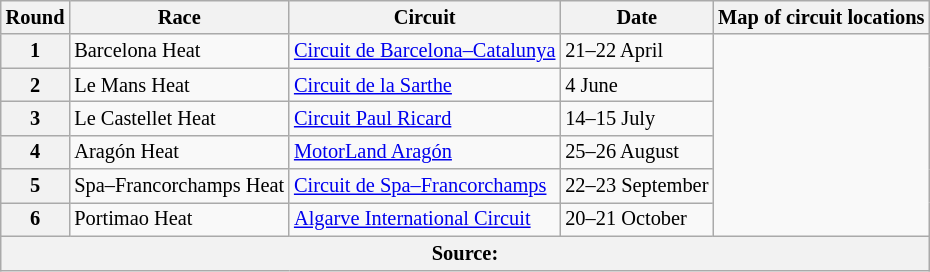<table class="wikitable" style="font-size: 85%;">
<tr>
<th>Round</th>
<th>Race</th>
<th>Circuit</th>
<th>Date</th>
<th>Map of circuit locations</th>
</tr>
<tr>
<th>1</th>
<td>Barcelona Heat</td>
<td> <a href='#'>Circuit de Barcelona–Catalunya</a></td>
<td>21–22 April</td>
<td rowspan="6"></td>
</tr>
<tr>
<th>2</th>
<td>Le Mans Heat</td>
<td> <a href='#'>Circuit de la Sarthe</a></td>
<td>4 June</td>
</tr>
<tr>
<th>3</th>
<td>Le Castellet Heat</td>
<td> <a href='#'>Circuit Paul Ricard</a></td>
<td>14–15 July</td>
</tr>
<tr>
<th>4</th>
<td>Aragón Heat</td>
<td> <a href='#'>MotorLand Aragón</a></td>
<td>25–26 August</td>
</tr>
<tr>
<th>5</th>
<td>Spa–Francorchamps Heat</td>
<td> <a href='#'>Circuit de Spa–Francorchamps</a></td>
<td>22–23 September</td>
</tr>
<tr>
<th>6</th>
<td>Portimao Heat</td>
<td> <a href='#'>Algarve International Circuit</a></td>
<td>20–21 October</td>
</tr>
<tr>
<th colspan="5">Source:</th>
</tr>
</table>
